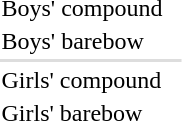<table>
<tr>
<td>Boys' compound</td>
<td></td>
<td></td>
<td></td>
</tr>
<tr>
<td>Boys' barebow</td>
<td></td>
<td></td>
<td></td>
</tr>
<tr bgcolor=#dddddd>
<td colspan=4></td>
</tr>
<tr>
<td>Girls' compound</td>
<td></td>
<td></td>
<td></td>
</tr>
<tr>
<td>Girls' barebow</td>
<td></td>
<td></td>
<td></td>
</tr>
</table>
